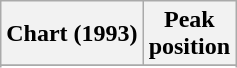<table class="wikitable sortable">
<tr>
<th align="left">Chart (1993)</th>
<th align="center">Peak<br>position</th>
</tr>
<tr>
</tr>
<tr>
</tr>
</table>
